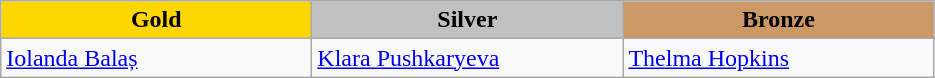<table class="wikitable" style="text-align:left">
<tr align="center">
<td width=200 bgcolor=gold><strong>Gold</strong></td>
<td width=200 bgcolor=silver><strong>Silver</strong></td>
<td width=200 bgcolor=CC9966><strong>Bronze</strong></td>
</tr>
<tr>
<td><a href='#'>Iolanda Balaș</a><br><em></em></td>
<td><a href='#'>Klara Pushkaryeva</a><br><em></em></td>
<td><a href='#'>Thelma Hopkins</a><br><em></em></td>
</tr>
</table>
